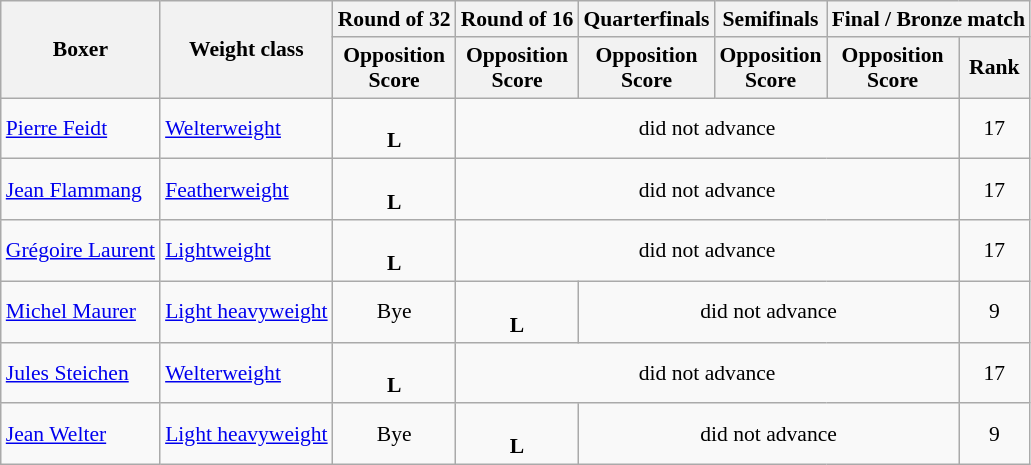<table class=wikitable style="font-size:90%">
<tr>
<th rowspan="2">Boxer</th>
<th rowspan="2">Weight class</th>
<th>Round of 32</th>
<th>Round of 16</th>
<th>Quarterfinals</th>
<th>Semifinals</th>
<th colspan="2">Final / Bronze match</th>
</tr>
<tr>
<th>Opposition<br>Score</th>
<th>Opposition<br>Score</th>
<th>Opposition<br>Score</th>
<th>Opposition<br>Score</th>
<th>Opposition<br>Score</th>
<th>Rank</th>
</tr>
<tr>
<td><a href='#'>Pierre Feidt</a></td>
<td><a href='#'>Welterweight</a></td>
<td align=center> <br> <strong>L</strong></td>
<td align=center colspan=4>did not advance</td>
<td align=center>17</td>
</tr>
<tr>
<td><a href='#'>Jean Flammang</a></td>
<td><a href='#'>Featherweight</a></td>
<td align=center> <br> <strong>L</strong></td>
<td align=center colspan=4>did not advance</td>
<td align=center>17</td>
</tr>
<tr>
<td><a href='#'>Grégoire Laurent</a></td>
<td><a href='#'>Lightweight</a></td>
<td align=center> <br> <strong>L</strong></td>
<td align=center colspan=4>did not advance</td>
<td align=center>17</td>
</tr>
<tr>
<td><a href='#'>Michel Maurer</a></td>
<td><a href='#'>Light heavyweight</a></td>
<td align=center>Bye</td>
<td align=center> <br> <strong>L</strong></td>
<td align=center colspan=3>did not advance</td>
<td align=center>9</td>
</tr>
<tr>
<td><a href='#'>Jules Steichen</a></td>
<td><a href='#'>Welterweight</a></td>
<td align=center> <br> <strong>L</strong></td>
<td align=center colspan=4>did not advance</td>
<td align=center>17</td>
</tr>
<tr>
<td><a href='#'>Jean Welter</a></td>
<td><a href='#'>Light heavyweight</a></td>
<td align=center>Bye</td>
<td align=center> <br> <strong>L</strong></td>
<td align=center colspan=3>did not advance</td>
<td align=center>9</td>
</tr>
</table>
